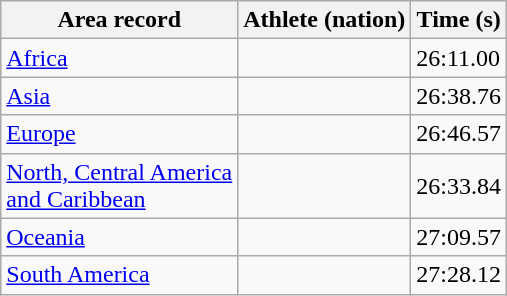<table class="wikitable">
<tr>
<th>Area record</th>
<th>Athlete (nation)</th>
<th>Time (s)</th>
</tr>
<tr>
<td><a href='#'>Africa</a> </td>
<td></td>
<td>26:11.00 </td>
</tr>
<tr>
<td><a href='#'>Asia</a> </td>
<td></td>
<td>26:38.76</td>
</tr>
<tr>
<td><a href='#'>Europe</a> </td>
<td></td>
<td>26:46.57</td>
</tr>
<tr>
<td><a href='#'>North, Central America<br>and Caribbean</a> </td>
<td></td>
<td>26:33.84</td>
</tr>
<tr>
<td><a href='#'>Oceania</a> </td>
<td></td>
<td>27:09.57</td>
</tr>
<tr>
<td><a href='#'>South America</a> </td>
<td></td>
<td>27:28.12</td>
</tr>
</table>
